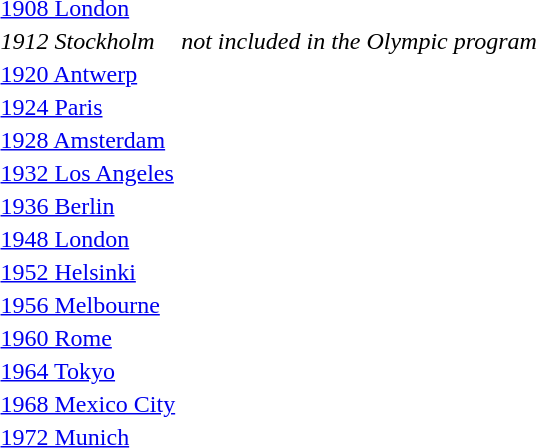<table>
<tr valign="top">
<td><a href='#'>1908 London</a><br></td>
<td></td>
<td></td>
<td></td>
</tr>
<tr>
<td><em>1912 Stockholm</em></td>
<td colspan=3 align=center><em>not included in the Olympic program</em></td>
</tr>
<tr valign="top">
<td><a href='#'>1920 Antwerp</a><br></td>
<td></td>
<td></td>
<td></td>
</tr>
<tr valign="top">
<td><a href='#'>1924 Paris</a><br></td>
<td></td>
<td></td>
<td nowrap></td>
</tr>
<tr valign="top">
<td><a href='#'>1928 Amsterdam</a><br></td>
<td></td>
<td></td>
<td></td>
</tr>
<tr valign="top">
<td><a href='#'>1932 Los Angeles</a><br></td>
<td></td>
<td></td>
<td></td>
</tr>
<tr valign="top">
<td><a href='#'>1936 Berlin</a><br></td>
<td></td>
<td></td>
<td></td>
</tr>
<tr valign="top">
<td><a href='#'>1948 London</a><br></td>
<td></td>
<td></td>
<td></td>
</tr>
<tr valign="top">
<td><a href='#'>1952 Helsinki</a><br></td>
<td></td>
<td nowrap></td>
<td></td>
</tr>
<tr valign="top">
<td><a href='#'>1956 Melbourne</a><br></td>
<td></td>
<td></td>
<td></td>
</tr>
<tr valign="top">
<td><a href='#'>1960 Rome</a><br></td>
<td></td>
<td></td>
<td></td>
</tr>
<tr valign="top">
<td><a href='#'>1964 Tokyo</a><br></td>
<td></td>
<td></td>
<td></td>
</tr>
<tr valign="top">
<td><a href='#'>1968 Mexico City</a><br></td>
<td></td>
<td></td>
<td></td>
</tr>
<tr valign="top">
<td><a href='#'>1972 Munich</a><br></td>
<td nowrap></td>
<td></td>
<td></td>
</tr>
</table>
